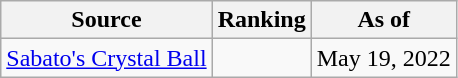<table class="wikitable" style="text-align:center">
<tr>
<th>Source</th>
<th>Ranking</th>
<th>As of</th>
</tr>
<tr>
<td align=left><a href='#'>Sabato's Crystal Ball</a></td>
<td></td>
<td>May 19, 2022</td>
</tr>
</table>
